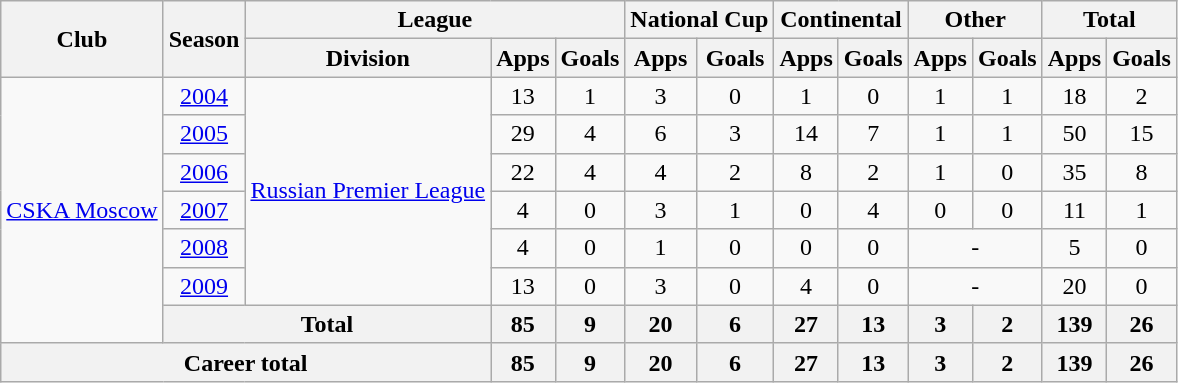<table class="wikitable" style="text-align: center;">
<tr>
<th rowspan="2">Club</th>
<th rowspan="2">Season</th>
<th colspan="3">League</th>
<th colspan="2">National Cup</th>
<th colspan="2">Continental</th>
<th colspan="2">Other</th>
<th colspan="2">Total</th>
</tr>
<tr>
<th>Division</th>
<th>Apps</th>
<th>Goals</th>
<th>Apps</th>
<th>Goals</th>
<th>Apps</th>
<th>Goals</th>
<th>Apps</th>
<th>Goals</th>
<th>Apps</th>
<th>Goals</th>
</tr>
<tr>
<td rowspan="7"><a href='#'>CSKA Moscow</a></td>
<td><a href='#'>2004</a></td>
<td rowspan="6"><a href='#'>Russian Premier League</a></td>
<td>13</td>
<td>1</td>
<td>3</td>
<td>0</td>
<td>1</td>
<td>0</td>
<td>1</td>
<td>1</td>
<td>18</td>
<td>2</td>
</tr>
<tr>
<td><a href='#'>2005</a></td>
<td>29</td>
<td>4</td>
<td>6</td>
<td>3</td>
<td>14</td>
<td>7</td>
<td>1</td>
<td>1</td>
<td>50</td>
<td>15</td>
</tr>
<tr>
<td><a href='#'>2006</a></td>
<td>22</td>
<td>4</td>
<td>4</td>
<td>2</td>
<td>8</td>
<td>2</td>
<td>1</td>
<td>0</td>
<td>35</td>
<td>8</td>
</tr>
<tr>
<td><a href='#'>2007</a></td>
<td>4</td>
<td>0</td>
<td>3</td>
<td>1</td>
<td>0</td>
<td>4</td>
<td>0</td>
<td>0</td>
<td>11</td>
<td>1</td>
</tr>
<tr>
<td><a href='#'>2008</a></td>
<td>4</td>
<td>0</td>
<td>1</td>
<td>0</td>
<td>0</td>
<td>0</td>
<td colspan="2">-</td>
<td>5</td>
<td>0</td>
</tr>
<tr>
<td><a href='#'>2009</a></td>
<td>13</td>
<td>0</td>
<td>3</td>
<td>0</td>
<td>4</td>
<td>0</td>
<td colspan="2">-</td>
<td>20</td>
<td>0</td>
</tr>
<tr>
<th colspan="2">Total</th>
<th>85</th>
<th>9</th>
<th>20</th>
<th>6</th>
<th>27</th>
<th>13</th>
<th>3</th>
<th>2</th>
<th>139</th>
<th>26</th>
</tr>
<tr>
<th colspan="3">Career total</th>
<th>85</th>
<th>9</th>
<th>20</th>
<th>6</th>
<th>27</th>
<th>13</th>
<th>3</th>
<th>2</th>
<th>139</th>
<th>26</th>
</tr>
</table>
